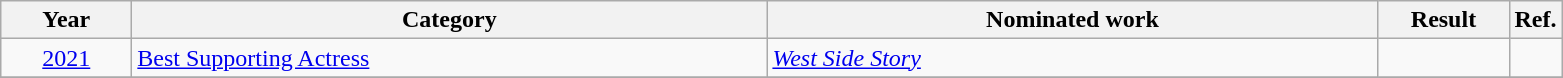<table class=wikitable>
<tr>
<th scope="col" style="width:5em;">Year</th>
<th scope="col" style="width:26em;">Category</th>
<th scope="col" style="width:25em;">Nominated work</th>
<th scope="col" style="width:5em;">Result</th>
<th>Ref.</th>
</tr>
<tr>
<td style="text-align:center;"><a href='#'>2021</a></td>
<td><a href='#'>Best Supporting Actress</a></td>
<td><em><a href='#'>West Side Story</a></em></td>
<td></td>
<td style="text-align:center;"></td>
</tr>
<tr>
</tr>
</table>
